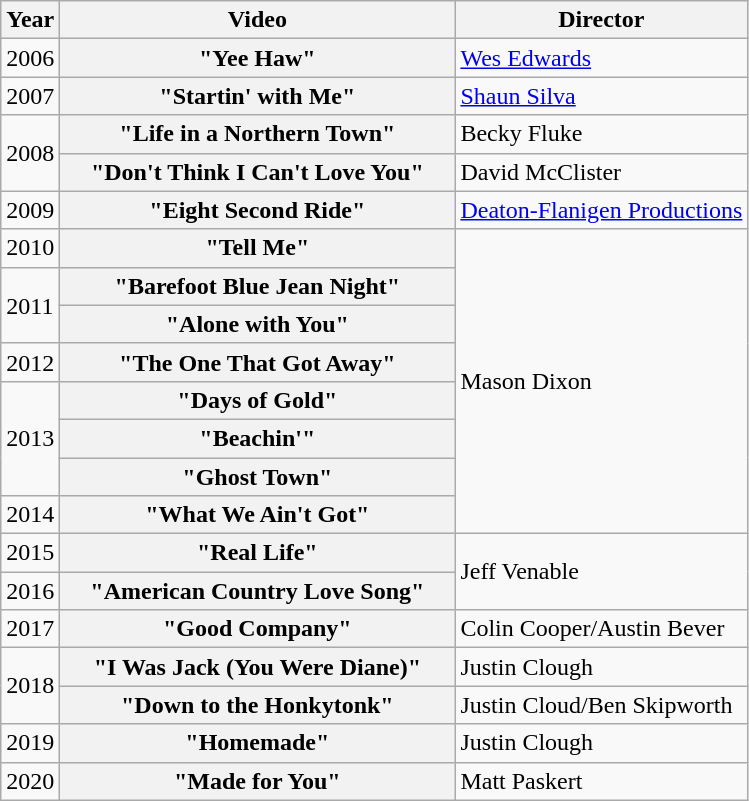<table class="wikitable plainrowheaders">
<tr>
<th>Year</th>
<th style="width:16em;">Video</th>
<th>Director</th>
</tr>
<tr>
<td>2006</td>
<th scope="row">"Yee Haw"</th>
<td><a href='#'>Wes Edwards</a></td>
</tr>
<tr>
<td>2007</td>
<th scope="row">"Startin' with Me"</th>
<td><a href='#'>Shaun Silva</a></td>
</tr>
<tr>
<td rowspan="2">2008</td>
<th scope="row">"Life in a Northern Town"<br></th>
<td>Becky Fluke</td>
</tr>
<tr>
<th scope="row">"Don't Think I Can't Love You"</th>
<td>David McClister</td>
</tr>
<tr>
<td>2009</td>
<th scope="row">"Eight Second Ride"</th>
<td><a href='#'>Deaton-Flanigen Productions</a></td>
</tr>
<tr>
<td>2010</td>
<th scope="row">"Tell Me"</th>
<td rowspan="8">Mason Dixon</td>
</tr>
<tr>
<td rowspan="2">2011</td>
<th scope="row">"Barefoot Blue Jean Night"</th>
</tr>
<tr>
<th scope="row">"Alone with You"</th>
</tr>
<tr>
<td>2012</td>
<th scope="row">"The One That Got Away"</th>
</tr>
<tr>
<td rowspan="3">2013</td>
<th scope="row">"Days of Gold"</th>
</tr>
<tr>
<th scope="row">"Beachin'"</th>
</tr>
<tr>
<th scope="row">"Ghost Town"</th>
</tr>
<tr>
<td>2014</td>
<th scope="row">"What We Ain't Got"</th>
</tr>
<tr>
<td>2015</td>
<th scope="row">"Real Life"</th>
<td rowspan="2">Jeff Venable</td>
</tr>
<tr>
<td>2016</td>
<th scope="row">"American Country Love Song"</th>
</tr>
<tr>
<td>2017</td>
<th scope="row">"Good Company"</th>
<td>Colin Cooper/Austin Bever</td>
</tr>
<tr>
<td rowspan="2">2018</td>
<th scope="row">"I Was Jack (You Were Diane)"</th>
<td>Justin Clough</td>
</tr>
<tr>
<th scope="row">"Down to the Honkytonk"</th>
<td>Justin Cloud/Ben Skipworth</td>
</tr>
<tr>
<td>2019</td>
<th scope="row">"Homemade"</th>
<td>Justin Clough</td>
</tr>
<tr>
<td>2020</td>
<th scope=row>"Made for You"</th>
<td>Matt Paskert</td>
</tr>
</table>
